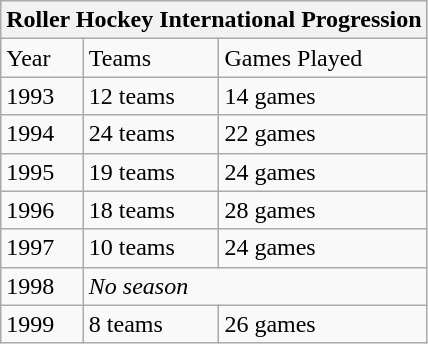<table class="wikitable"   margin:0 1em 1em; font-size:95%; text-align:center;">
<tr>
<th colspan=3>Roller Hockey International Progression</th>
</tr>
<tr>
<td>Year</td>
<td>Teams</td>
<td>Games Played</td>
</tr>
<tr>
<td>1993</td>
<td>12 teams</td>
<td>14 games</td>
</tr>
<tr>
<td>1994</td>
<td>24 teams</td>
<td>22 games</td>
</tr>
<tr>
<td>1995</td>
<td>19 teams</td>
<td>24 games</td>
</tr>
<tr>
<td>1996</td>
<td>18 teams</td>
<td>28 games</td>
</tr>
<tr>
<td>1997</td>
<td>10 teams</td>
<td>24 games</td>
</tr>
<tr>
<td>1998</td>
<td colspan=2><em>No season</em></td>
</tr>
<tr>
<td>1999</td>
<td>8 teams</td>
<td>26 games</td>
</tr>
</table>
